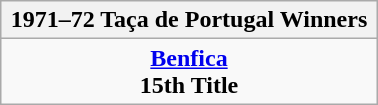<table class="wikitable" style="text-align: center; margin: 0 auto; width: 20%">
<tr>
<th>1971–72 Taça de Portugal Winners</th>
</tr>
<tr>
<td><strong><a href='#'>Benfica</a></strong><br><strong>15th Title</strong></td>
</tr>
</table>
